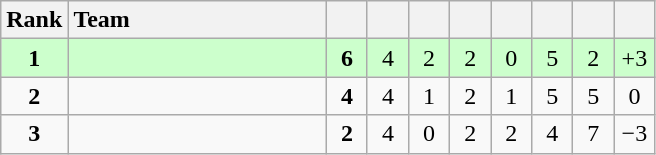<table class="wikitable" style="text-align: center;">
<tr>
<th width=30>Rank</th>
<th width=165 style="text-align:left;">Team</th>
<th width=20></th>
<th width=20></th>
<th width=20></th>
<th width=20></th>
<th width=20></th>
<th width=20></th>
<th width=20></th>
<th width=20></th>
</tr>
<tr style="background:#ccffcc;">
<td><strong>1</strong></td>
<td style="text-align:left;"></td>
<td><strong>6</strong></td>
<td>4</td>
<td>2</td>
<td>2</td>
<td>0</td>
<td>5</td>
<td>2</td>
<td>+3</td>
</tr>
<tr>
<td><strong>2</strong></td>
<td style="text-align:left;"></td>
<td><strong>4</strong></td>
<td>4</td>
<td>1</td>
<td>2</td>
<td>1</td>
<td>5</td>
<td>5</td>
<td>0</td>
</tr>
<tr>
<td><strong>3</strong></td>
<td style="text-align:left;"></td>
<td><strong>2</strong></td>
<td>4</td>
<td>0</td>
<td>2</td>
<td>2</td>
<td>4</td>
<td>7</td>
<td>−3</td>
</tr>
</table>
